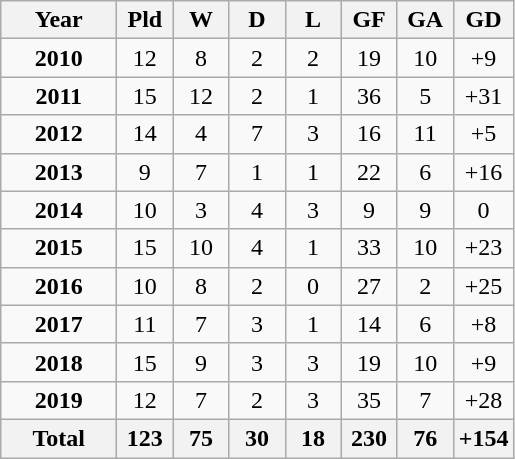<table class="wikitable" style="text-align: center;">
<tr>
<th width=70>Year</th>
<th width=30>Pld</th>
<th width=30>W</th>
<th width=30>D</th>
<th width=30>L</th>
<th width=30>GF</th>
<th width=30>GA</th>
<th width=30>GD</th>
</tr>
<tr>
<td><strong>2010</strong></td>
<td>12</td>
<td>8</td>
<td>2</td>
<td>2</td>
<td>19</td>
<td>10</td>
<td>+9</td>
</tr>
<tr>
<td><strong>2011</strong></td>
<td>15</td>
<td>12</td>
<td>2</td>
<td>1</td>
<td>36</td>
<td>5</td>
<td>+31</td>
</tr>
<tr>
<td><strong>2012</strong></td>
<td>14</td>
<td>4</td>
<td>7</td>
<td>3</td>
<td>16</td>
<td>11</td>
<td>+5</td>
</tr>
<tr>
<td><strong>2013</strong></td>
<td>9</td>
<td>7</td>
<td>1</td>
<td>1</td>
<td>22</td>
<td>6</td>
<td>+16</td>
</tr>
<tr>
<td><strong>2014</strong></td>
<td>10</td>
<td>3</td>
<td>4</td>
<td>3</td>
<td>9</td>
<td>9</td>
<td>0</td>
</tr>
<tr>
<td><strong>2015</strong></td>
<td>15</td>
<td>10</td>
<td>4</td>
<td>1</td>
<td>33</td>
<td>10</td>
<td>+23</td>
</tr>
<tr>
<td><strong>2016</strong></td>
<td>10</td>
<td>8</td>
<td>2</td>
<td>0</td>
<td>27</td>
<td>2</td>
<td>+25</td>
</tr>
<tr>
<td><strong>2017</strong></td>
<td>11</td>
<td>7</td>
<td>3</td>
<td>1</td>
<td>14</td>
<td>6</td>
<td>+8</td>
</tr>
<tr>
<td><strong>2018</strong></td>
<td>15</td>
<td>9</td>
<td>3</td>
<td>3</td>
<td>19</td>
<td>10</td>
<td>+9</td>
</tr>
<tr>
<td><strong>2019</strong></td>
<td>12</td>
<td>7</td>
<td>2</td>
<td>3</td>
<td>35</td>
<td>7</td>
<td>+28</td>
</tr>
<tr>
<th>Total</th>
<th>123</th>
<th>75</th>
<th>30</th>
<th>18</th>
<th>230</th>
<th>76</th>
<th>+154</th>
</tr>
</table>
